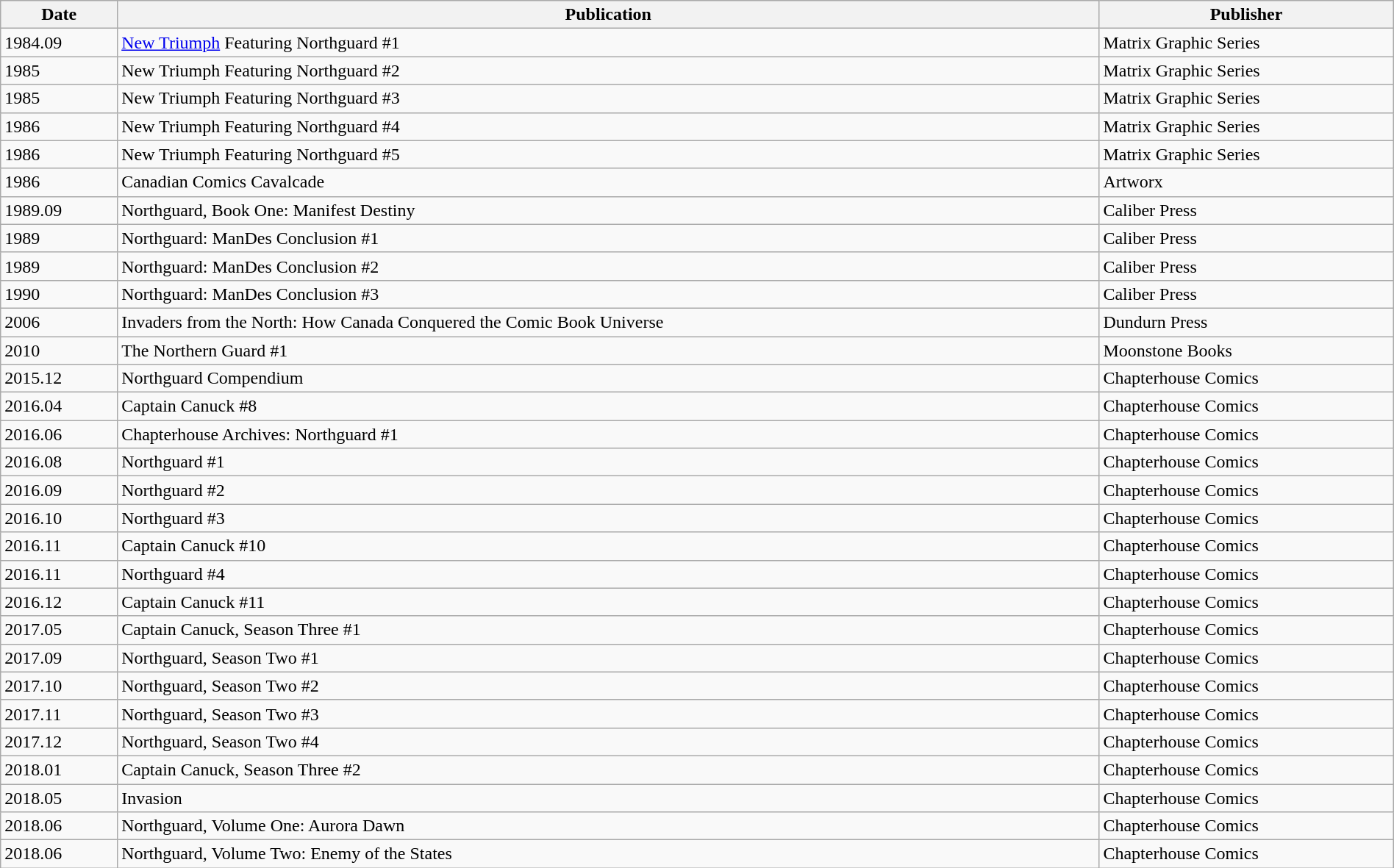<table class="wikitable sortable" style="width:100%; margin-right:0">
<tr>
<th>Date</th>
<th>Publication</th>
<th>Publisher</th>
</tr>
<tr>
<td>1984.09</td>
<td><a href='#'>New Triumph</a> Featuring Northguard #1</td>
<td>Matrix Graphic Series</td>
</tr>
<tr>
<td>1985</td>
<td>New Triumph Featuring Northguard #2</td>
<td>Matrix Graphic Series</td>
</tr>
<tr>
<td>1985</td>
<td>New Triumph Featuring Northguard #3</td>
<td>Matrix Graphic Series</td>
</tr>
<tr>
<td>1986</td>
<td>New Triumph Featuring Northguard #4</td>
<td>Matrix Graphic Series</td>
</tr>
<tr>
<td>1986</td>
<td>New Triumph Featuring Northguard #5</td>
<td>Matrix Graphic Series</td>
</tr>
<tr>
<td>1986</td>
<td>Canadian Comics Cavalcade</td>
<td>Artworx</td>
</tr>
<tr>
<td>1989.09</td>
<td>Northguard, Book One: Manifest Destiny</td>
<td>Caliber Press</td>
</tr>
<tr>
<td>1989</td>
<td>Northguard: ManDes Conclusion #1</td>
<td>Caliber Press</td>
</tr>
<tr>
<td>1989</td>
<td>Northguard: ManDes Conclusion #2</td>
<td>Caliber Press</td>
</tr>
<tr>
<td>1990</td>
<td>Northguard: ManDes Conclusion #3</td>
<td>Caliber Press</td>
</tr>
<tr>
<td>2006</td>
<td>Invaders from the North: How Canada Conquered the Comic Book Universe</td>
<td>Dundurn Press</td>
</tr>
<tr>
<td>2010</td>
<td>The Northern Guard #1</td>
<td>Moonstone Books</td>
</tr>
<tr>
<td>2015.12</td>
<td>Northguard Compendium</td>
<td>Chapterhouse Comics</td>
</tr>
<tr>
<td>2016.04</td>
<td>Captain Canuck #8</td>
<td>Chapterhouse Comics</td>
</tr>
<tr>
<td>2016.06</td>
<td>Chapterhouse Archives: Northguard #1</td>
<td>Chapterhouse Comics</td>
</tr>
<tr>
<td>2016.08</td>
<td>Northguard #1</td>
<td>Chapterhouse Comics</td>
</tr>
<tr>
<td>2016.09</td>
<td>Northguard #2</td>
<td>Chapterhouse Comics</td>
</tr>
<tr>
<td>2016.10</td>
<td>Northguard #3</td>
<td>Chapterhouse Comics</td>
</tr>
<tr>
<td>2016.11</td>
<td>Captain Canuck #10</td>
<td>Chapterhouse Comics</td>
</tr>
<tr>
<td>2016.11</td>
<td>Northguard #4</td>
<td>Chapterhouse Comics</td>
</tr>
<tr>
<td>2016.12</td>
<td>Captain Canuck #11</td>
<td>Chapterhouse Comics</td>
</tr>
<tr>
<td>2017.05</td>
<td>Captain Canuck, Season Three #1</td>
<td>Chapterhouse Comics</td>
</tr>
<tr>
<td>2017.09</td>
<td>Northguard, Season Two #1</td>
<td>Chapterhouse Comics</td>
</tr>
<tr>
<td>2017.10</td>
<td>Northguard, Season Two #2</td>
<td>Chapterhouse Comics</td>
</tr>
<tr>
<td>2017.11</td>
<td>Northguard, Season Two #3</td>
<td>Chapterhouse Comics</td>
</tr>
<tr>
<td>2017.12</td>
<td>Northguard, Season Two #4</td>
<td>Chapterhouse Comics</td>
</tr>
<tr>
<td>2018.01</td>
<td>Captain Canuck, Season Three #2</td>
<td>Chapterhouse Comics</td>
</tr>
<tr>
<td>2018.05</td>
<td>Invasion</td>
<td>Chapterhouse Comics</td>
</tr>
<tr>
<td>2018.06</td>
<td>Northguard, Volume One: Aurora Dawn</td>
<td>Chapterhouse Comics</td>
</tr>
<tr>
<td>2018.06</td>
<td>Northguard, Volume Two: Enemy of the States</td>
<td>Chapterhouse Comics</td>
</tr>
</table>
